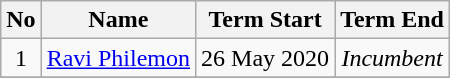<table class="wikitable" style="text-align:center;">
<tr>
<th>No</th>
<th>Name</th>
<th>Term Start</th>
<th>Term End</th>
</tr>
<tr>
<td>1</td>
<td><a href='#'>Ravi Philemon</a></td>
<td>26 May 2020</td>
<td><em>Incumbent</em></td>
</tr>
<tr>
</tr>
</table>
